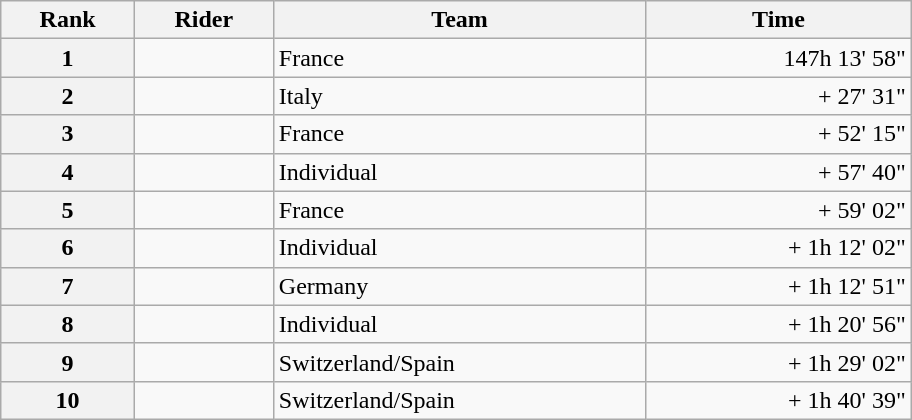<table class="wikitable" style="width:38em; margin-bottom:0;">
<tr>
<th scope="col">Rank</th>
<th scope="col">Rider</th>
<th scope="col">Team</th>
<th scope="col">Time</th>
</tr>
<tr>
<th scope="row">1</th>
<td></td>
<td>France</td>
<td style="text-align:right;">147h 13' 58"</td>
</tr>
<tr>
<th scope="row">2</th>
<td></td>
<td>Italy</td>
<td style="text-align:right;">+ 27' 31"</td>
</tr>
<tr>
<th scope="row">3</th>
<td></td>
<td>France</td>
<td style="text-align:right;">+ 52' 15"</td>
</tr>
<tr>
<th scope="row">4</th>
<td></td>
<td>Individual</td>
<td style="text-align:right;">+ 57' 40"</td>
</tr>
<tr>
<th scope="row">5</th>
<td></td>
<td>France</td>
<td style="text-align:right;">+ 59' 02"</td>
</tr>
<tr>
<th scope="row">6</th>
<td></td>
<td>Individual</td>
<td style="text-align:right;">+ 1h 12' 02"</td>
</tr>
<tr>
<th scope="row">7</th>
<td></td>
<td>Germany</td>
<td style="text-align:right;">+ 1h 12' 51"</td>
</tr>
<tr>
<th scope="row">8</th>
<td></td>
<td>Individual</td>
<td style="text-align:right;">+ 1h 20' 56"</td>
</tr>
<tr>
<th scope="row">9</th>
<td></td>
<td>Switzerland/Spain</td>
<td style="text-align:right;">+ 1h 29' 02"</td>
</tr>
<tr>
<th scope="row">10</th>
<td></td>
<td>Switzerland/Spain</td>
<td style="text-align:right;">+ 1h 40' 39"</td>
</tr>
</table>
